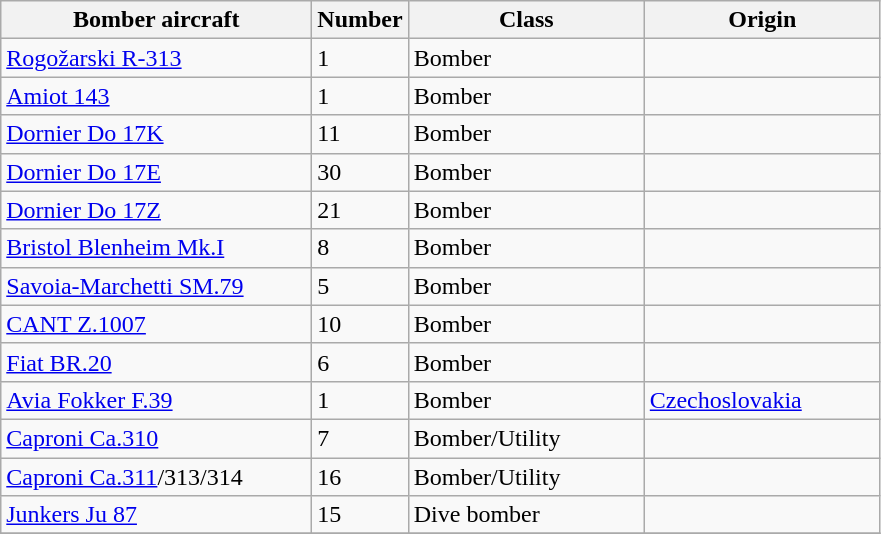<table class="wikitable sortable">
<tr>
<th width="200pt">Bomber aircraft</th>
<th width="50pt">Number</th>
<th width="150pt">Class</th>
<th width="150pt">Origin</th>
</tr>
<tr>
<td><a href='#'>Rogožarski R-313</a></td>
<td>1</td>
<td>Bomber</td>
<td></td>
</tr>
<tr>
<td><a href='#'>Amiot 143</a></td>
<td>1</td>
<td>Bomber</td>
<td></td>
</tr>
<tr>
<td><a href='#'>Dornier Do 17K</a></td>
<td>11</td>
<td>Bomber</td>
<td></td>
</tr>
<tr>
<td><a href='#'>Dornier Do 17E</a></td>
<td>30</td>
<td>Bomber</td>
<td></td>
</tr>
<tr>
<td><a href='#'>Dornier Do 17Z</a></td>
<td>21</td>
<td>Bomber</td>
<td></td>
</tr>
<tr>
<td><a href='#'>Bristol Blenheim Mk.I</a></td>
<td>8</td>
<td>Bomber</td>
<td></td>
</tr>
<tr>
<td><a href='#'>Savoia-Marchetti SM.79</a></td>
<td>5</td>
<td>Bomber</td>
<td></td>
</tr>
<tr>
<td><a href='#'>CANT Z.1007</a></td>
<td>10</td>
<td>Bomber</td>
<td></td>
</tr>
<tr>
<td><a href='#'>Fiat BR.20</a></td>
<td>6</td>
<td>Bomber</td>
<td></td>
</tr>
<tr>
<td><a href='#'>Avia Fokker F.39</a></td>
<td>1</td>
<td>Bomber</td>
<td> <a href='#'>Czechoslovakia</a></td>
</tr>
<tr>
<td><a href='#'>Caproni Ca.310</a></td>
<td>7</td>
<td>Bomber/Utility</td>
<td></td>
</tr>
<tr>
<td><a href='#'>Caproni Ca.311</a>/313/314</td>
<td>16</td>
<td>Bomber/Utility</td>
<td></td>
</tr>
<tr |>
<td><a href='#'>Junkers Ju 87</a></td>
<td>15</td>
<td>Dive bomber</td>
<td></td>
</tr>
<tr>
</tr>
</table>
